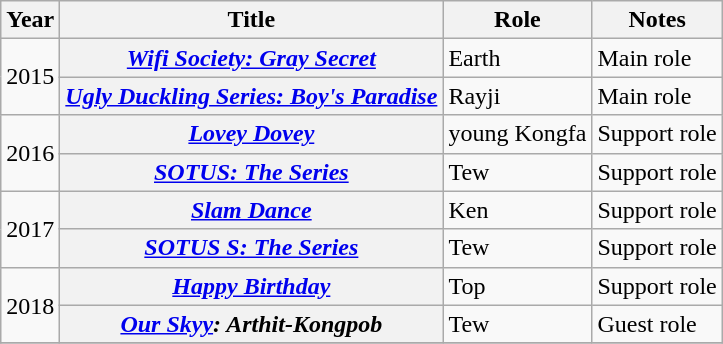<table class="wikitable plainrowheaders sortable">
<tr>
<th scope="col">Year</th>
<th scope="col">Title</th>
<th scope="col">Role</th>
<th class="unsortable">Notes</th>
</tr>
<tr>
<td rowspan=2>2015</td>
<th scope="row"><em><a href='#'>Wifi Society: Gray Secret</a></em></th>
<td>Earth</td>
<td>Main role</td>
</tr>
<tr>
<th scope="row"><em><a href='#'>Ugly Duckling Series: Boy's Paradise</a></em></th>
<td>Rayji</td>
<td>Main role</td>
</tr>
<tr>
<td rowspan=2>2016</td>
<th scope="row"><em><a href='#'>Lovey Dovey</a></em></th>
<td>young Kongfa</td>
<td>Support role</td>
</tr>
<tr>
<th scope="row"><em><a href='#'>SOTUS: The Series</a></em></th>
<td>Tew</td>
<td>Support role</td>
</tr>
<tr>
<td rowspan=2>2017</td>
<th scope="row"><em><a href='#'>Slam Dance</a></em></th>
<td>Ken</td>
<td>Support role</td>
</tr>
<tr>
<th scope="row"><em><a href='#'>SOTUS S: The Series</a></em></th>
<td>Tew</td>
<td>Support role</td>
</tr>
<tr>
<td rowspan=2>2018</td>
<th scope="row"><em><a href='#'>Happy Birthday</a></em></th>
<td>Top</td>
<td>Support role</td>
</tr>
<tr>
<th scope="row"><em><a href='#'>Our Skyy</a>: Arthit-Kongpob</em></th>
<td>Tew</td>
<td>Guest role</td>
</tr>
<tr>
</tr>
</table>
